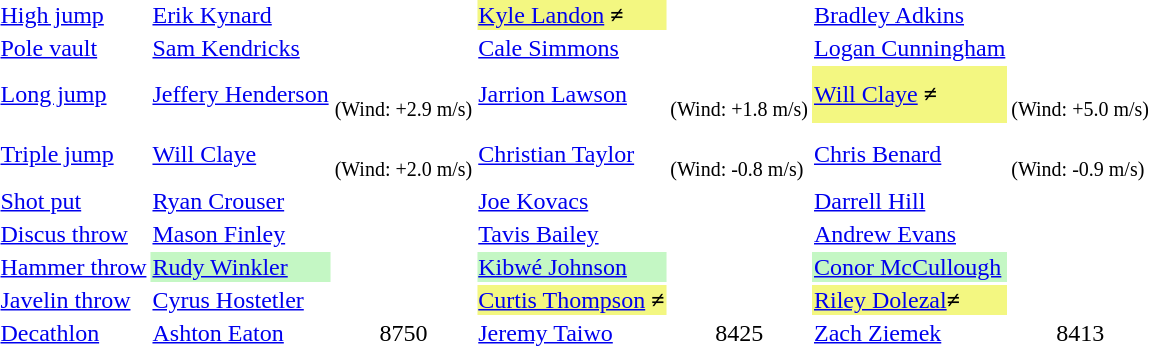<table>
<tr>
<td><a href='#'>High jump</a> </td>
<td><a href='#'>Erik Kynard</a></td>
<td></td>
<td bgcolor=#F3F781><a href='#'>Kyle Landon</a> <strong>≠</strong></td>
<td></td>
<td><a href='#'>Bradley Adkins</a></td>
<td></td>
</tr>
<tr>
<td><a href='#'>Pole vault</a></td>
<td><a href='#'>Sam Kendricks</a></td>
<td> </td>
<td><a href='#'>Cale Simmons</a></td>
<td></td>
<td><a href='#'>Logan Cunningham</a></td>
<td></td>
</tr>
<tr>
<td><a href='#'>Long jump</a></td>
<td><a href='#'>Jeffery Henderson</a></td>
<td><br><small>(Wind: +2.9 m/s)</small></td>
<td><a href='#'>Jarrion Lawson</a></td>
<td> <br><small>(Wind: +1.8 m/s)</small></td>
<td bgcolor=#F3F781><a href='#'>Will Claye</a> <strong>≠</strong></td>
<td><br><small>(Wind: +5.0 m/s)</small></td>
</tr>
<tr>
<td><a href='#'>Triple jump</a></td>
<td><a href='#'>Will Claye</a></td>
<td><br><small>(Wind: +2.0 m/s)</small></td>
<td><a href='#'>Christian Taylor</a></td>
<td><br><small>(Wind: -0.8 m/s)</small></td>
<td><a href='#'>Chris Benard</a></td>
<td><br><small>(Wind: -0.9 m/s)</small></td>
</tr>
<tr>
<td><a href='#'>Shot put</a></td>
<td><a href='#'>Ryan Crouser</a></td>
<td></td>
<td><a href='#'>Joe Kovacs</a></td>
<td></td>
<td><a href='#'>Darrell Hill</a></td>
<td></td>
</tr>
<tr>
<td><a href='#'>Discus throw</a></td>
<td><a href='#'>Mason Finley</a></td>
<td></td>
<td><a href='#'>Tavis Bailey</a></td>
<td></td>
<td><a href='#'>Andrew Evans</a></td>
<td></td>
</tr>
<tr>
<td><a href='#'>Hammer throw</a></td>
<td bgcolor=#C4F7C4><a href='#'>Rudy Winkler</a></td>
<td></td>
<td bgcolor=#C4F7C4><a href='#'>Kibwé Johnson</a></td>
<td></td>
<td bgcolor=#C4F7C4><a href='#'>Conor McCullough</a></td>
<td></td>
</tr>
<tr>
<td><a href='#'>Javelin throw</a></td>
<td><a href='#'>Cyrus Hostetler</a></td>
<td></td>
<td bgcolor=#F3F781><a href='#'>Curtis Thompson</a> <strong>≠</strong></td>
<td></td>
<td bgcolor=#F3F781><a href='#'>Riley Dolezal</a><strong>≠</strong></td>
<td></td>
</tr>
<tr>
<td><a href='#'>Decathlon</a></td>
<td><a href='#'>Ashton Eaton</a></td>
<td align=center>8750</td>
<td><a href='#'>Jeremy Taiwo</a></td>
<td align=center>8425</td>
<td><a href='#'>Zach Ziemek</a></td>
<td align=center>8413</td>
</tr>
</table>
